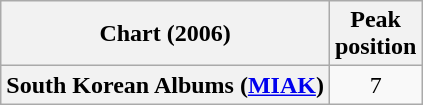<table class="wikitable plainrowheaders">
<tr>
<th>Chart (2006)</th>
<th>Peak<br>position</th>
</tr>
<tr>
<th scope="row">South Korean Albums (<a href='#'>MIAK</a>)</th>
<td style="text-align:center;">7</td>
</tr>
</table>
